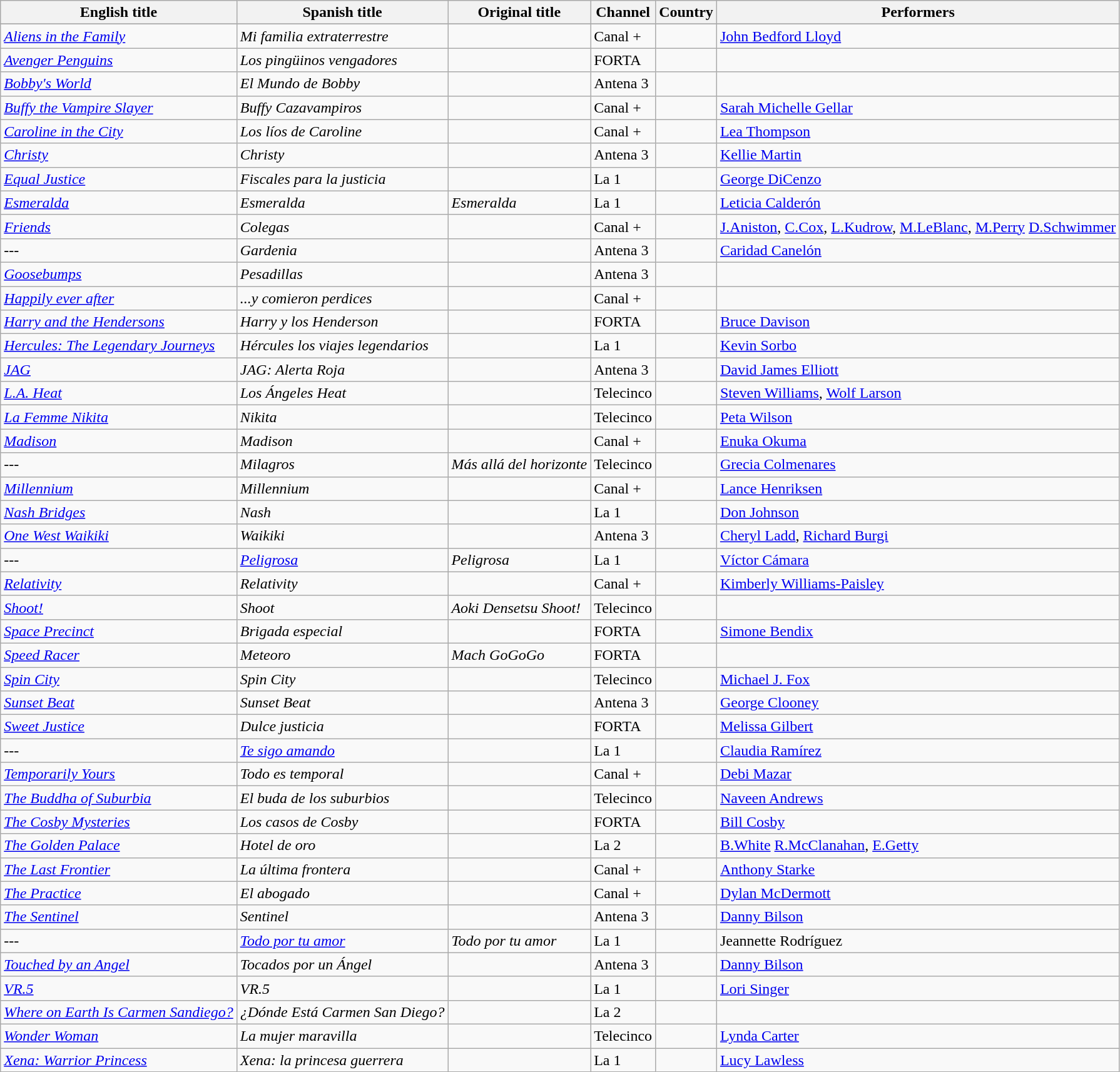<table class="wikitable sortable">
<tr bgcolor="#ececec" valign=top>
<th>English title</th>
<th>Spanish title</th>
<th>Original title</th>
<th>Channel</th>
<th>Country</th>
<th>Performers</th>
</tr>
<tr>
</tr>
<tr>
<td><em><a href='#'>Aliens in the Family</a></em></td>
<td><em>Mi familia extraterrestre</em></td>
<td></td>
<td>Canal +</td>
<td></td>
<td><a href='#'>John Bedford Lloyd</a></td>
</tr>
<tr>
<td><em><a href='#'>Avenger Penguins</a></em></td>
<td><em>Los pingüinos vengadores</em></td>
<td></td>
<td>FORTA</td>
<td></td>
<td></td>
</tr>
<tr>
<td><em><a href='#'>Bobby's World</a></em></td>
<td><em>El Mundo de Bobby</em></td>
<td></td>
<td>Antena 3</td>
<td></td>
<td></td>
</tr>
<tr>
<td><em><a href='#'>Buffy the Vampire Slayer</a></em></td>
<td><em>Buffy Cazavampiros </em></td>
<td></td>
<td>Canal +</td>
<td></td>
<td><a href='#'>Sarah Michelle Gellar</a></td>
</tr>
<tr>
<td><em><a href='#'>Caroline in the City</a></em></td>
<td><em>Los líos de Caroline</em></td>
<td></td>
<td>Canal +</td>
<td></td>
<td><a href='#'>Lea Thompson</a></td>
</tr>
<tr>
<td><em><a href='#'>Christy</a></em></td>
<td><em>Christy</em></td>
<td></td>
<td>Antena 3</td>
<td></td>
<td><a href='#'>Kellie Martin</a></td>
</tr>
<tr>
<td><em><a href='#'>Equal Justice</a></em></td>
<td><em>Fiscales para la justicia</em></td>
<td></td>
<td>La 1</td>
<td></td>
<td><a href='#'>George DiCenzo</a></td>
</tr>
<tr>
<td><em><a href='#'>Esmeralda</a></em></td>
<td><em>Esmeralda</em></td>
<td><em>Esmeralda</em></td>
<td>La 1</td>
<td></td>
<td><a href='#'>Leticia Calderón</a></td>
</tr>
<tr>
<td><em><a href='#'>Friends</a></em></td>
<td><em>Colegas</em></td>
<td></td>
<td>Canal +</td>
<td></td>
<td><a href='#'>J.Aniston</a>, <a href='#'>C.Cox</a>, <a href='#'>L.Kudrow</a>, <a href='#'>M.LeBlanc</a>, <a href='#'>M.Perry</a> <a href='#'>D.Schwimmer</a></td>
</tr>
<tr>
<td>---</td>
<td><em>Gardenia</em></td>
<td></td>
<td>Antena 3</td>
<td></td>
<td><a href='#'>Caridad Canelón</a></td>
</tr>
<tr>
<td><em><a href='#'>Goosebumps</a></em></td>
<td><em>Pesadillas</em></td>
<td></td>
<td>Antena 3</td>
<td></td>
<td></td>
</tr>
<tr>
<td><em><a href='#'>Happily ever after</a></em></td>
<td><em>...y comieron perdices</em></td>
<td></td>
<td>Canal +</td>
<td></td>
<td></td>
</tr>
<tr>
<td><em><a href='#'>Harry and the Hendersons</a></em></td>
<td><em>Harry y los Henderson</em></td>
<td></td>
<td>FORTA</td>
<td></td>
<td><a href='#'>Bruce Davison</a></td>
</tr>
<tr>
<td><em><a href='#'>Hercules: The Legendary Journeys</a></em></td>
<td><em>Hércules los viajes legendarios</em></td>
<td></td>
<td>La 1</td>
<td></td>
<td><a href='#'>Kevin Sorbo</a></td>
</tr>
<tr>
<td><em><a href='#'>JAG</a></em></td>
<td><em>JAG: Alerta Roja</em></td>
<td></td>
<td>Antena 3</td>
<td></td>
<td><a href='#'>David James Elliott</a></td>
</tr>
<tr>
<td><em><a href='#'>L.A. Heat</a></em></td>
<td><em>Los Ángeles Heat</em></td>
<td></td>
<td>Telecinco</td>
<td></td>
<td><a href='#'>Steven Williams</a>, <a href='#'>Wolf Larson</a></td>
</tr>
<tr>
<td><em><a href='#'>La Femme Nikita</a></em></td>
<td><em>Nikita </em></td>
<td></td>
<td>Telecinco</td>
<td></td>
<td><a href='#'>Peta Wilson</a></td>
</tr>
<tr>
<td><em><a href='#'>Madison</a></em></td>
<td><em>Madison</em></td>
<td></td>
<td>Canal +</td>
<td></td>
<td><a href='#'>Enuka Okuma</a></td>
</tr>
<tr>
<td>---</td>
<td><em>Milagros</em></td>
<td><em>Más allá del horizonte</em></td>
<td>Telecinco</td>
<td></td>
<td><a href='#'>Grecia Colmenares</a></td>
</tr>
<tr>
<td><em><a href='#'>Millennium</a></em></td>
<td><em>Millennium</em></td>
<td></td>
<td>Canal +</td>
<td></td>
<td><a href='#'>Lance Henriksen</a></td>
</tr>
<tr>
<td><em><a href='#'>Nash Bridges</a></em></td>
<td><em>Nash</em></td>
<td></td>
<td>La 1</td>
<td></td>
<td><a href='#'>Don Johnson</a></td>
</tr>
<tr>
<td><em><a href='#'>One West Waikiki</a></em></td>
<td><em>Waikiki</em></td>
<td></td>
<td>Antena 3</td>
<td></td>
<td><a href='#'>Cheryl Ladd</a>, <a href='#'>Richard Burgi</a></td>
</tr>
<tr>
<td>---</td>
<td><em><a href='#'>Peligrosa</a></em></td>
<td><em>Peligrosa</em></td>
<td>La 1</td>
<td></td>
<td><a href='#'>Víctor Cámara</a></td>
</tr>
<tr>
<td><em><a href='#'>Relativity</a></em></td>
<td><em>Relativity</em></td>
<td></td>
<td>Canal +</td>
<td></td>
<td><a href='#'>Kimberly Williams-Paisley</a></td>
</tr>
<tr>
<td><em><a href='#'>Shoot!</a></em></td>
<td><em>Shoot</em></td>
<td><em>Aoki Densetsu Shoot!</em></td>
<td>Telecinco</td>
<td></td>
<td></td>
</tr>
<tr>
<td><em><a href='#'>Space Precinct</a></em></td>
<td><em>Brigada especial</em></td>
<td></td>
<td>FORTA</td>
<td></td>
<td><a href='#'>Simone Bendix</a></td>
</tr>
<tr>
<td><em><a href='#'>Speed Racer</a></em></td>
<td><em>Meteoro</em></td>
<td><em>Mach GoGoGo</em></td>
<td>FORTA</td>
<td></td>
<td></td>
</tr>
<tr>
<td><em><a href='#'>Spin City</a></em></td>
<td><em>Spin City</em></td>
<td></td>
<td>Telecinco</td>
<td></td>
<td><a href='#'>Michael J. Fox</a></td>
</tr>
<tr>
<td><em><a href='#'>Sunset Beat</a></em></td>
<td><em>Sunset Beat</em></td>
<td></td>
<td>Antena 3</td>
<td></td>
<td><a href='#'>George Clooney</a></td>
</tr>
<tr>
<td><em><a href='#'>Sweet Justice</a></em></td>
<td><em>Dulce justicia</em></td>
<td></td>
<td>FORTA</td>
<td></td>
<td><a href='#'>Melissa Gilbert</a></td>
</tr>
<tr>
<td>---</td>
<td><em><a href='#'>Te sigo amando</a></em></td>
<td></td>
<td>La 1</td>
<td></td>
<td><a href='#'>Claudia Ramírez</a></td>
</tr>
<tr>
<td><em><a href='#'>Temporarily Yours</a></em></td>
<td><em>Todo es temporal</em></td>
<td></td>
<td>Canal +</td>
<td></td>
<td><a href='#'>Debi Mazar</a></td>
</tr>
<tr>
<td><em><a href='#'>The Buddha of Suburbia</a></em></td>
<td><em>El buda de los suburbios</em></td>
<td></td>
<td>Telecinco</td>
<td></td>
<td><a href='#'>Naveen Andrews</a></td>
</tr>
<tr>
<td><em><a href='#'>The Cosby Mysteries</a></em></td>
<td><em>Los casos de Cosby</em></td>
<td></td>
<td>FORTA</td>
<td></td>
<td><a href='#'>Bill Cosby</a></td>
</tr>
<tr>
<td><em><a href='#'>The Golden Palace</a></em></td>
<td><em>Hotel de oro</em></td>
<td></td>
<td>La 2</td>
<td></td>
<td><a href='#'>B.White</a> <a href='#'>R.McClanahan</a>, <a href='#'>E.Getty</a></td>
</tr>
<tr>
<td><em><a href='#'>The Last Frontier</a></em></td>
<td><em>La última frontera</em></td>
<td></td>
<td>Canal +</td>
<td></td>
<td><a href='#'>Anthony Starke</a></td>
</tr>
<tr>
<td><em><a href='#'>The Practice</a></em></td>
<td><em>El abogado</em></td>
<td></td>
<td>Canal +</td>
<td></td>
<td><a href='#'>Dylan McDermott</a></td>
</tr>
<tr>
<td><em><a href='#'>The Sentinel</a></em></td>
<td><em>Sentinel</em></td>
<td></td>
<td>Antena 3</td>
<td></td>
<td><a href='#'>Danny Bilson</a></td>
</tr>
<tr>
<td>---</td>
<td><em><a href='#'>Todo por tu amor</a></em></td>
<td><em>Todo por tu amor</em></td>
<td>La 1</td>
<td></td>
<td>Jeannette Rodríguez</td>
</tr>
<tr>
<td><em><a href='#'>Touched by an Angel</a></em></td>
<td><em>Tocados por un Ángel</em></td>
<td></td>
<td>Antena 3</td>
<td></td>
<td><a href='#'>Danny Bilson</a></td>
</tr>
<tr>
<td><em><a href='#'>VR.5</a></em></td>
<td><em>VR.5</em></td>
<td></td>
<td>La 1</td>
<td></td>
<td><a href='#'>Lori Singer</a></td>
</tr>
<tr>
<td><em><a href='#'>Where on Earth Is Carmen Sandiego?</a></em></td>
<td><em>¿Dónde Está Carmen San Diego?</em></td>
<td></td>
<td>La 2</td>
<td></td>
<td></td>
</tr>
<tr>
<td><em><a href='#'>Wonder Woman</a></em></td>
<td><em>La mujer maravilla</em></td>
<td></td>
<td>Telecinco</td>
<td></td>
<td><a href='#'>Lynda Carter</a></td>
</tr>
<tr>
<td><em><a href='#'>Xena: Warrior Princess</a></em></td>
<td><em>Xena: la princesa guerrera</em></td>
<td></td>
<td>La 1</td>
<td></td>
<td><a href='#'>Lucy Lawless</a></td>
</tr>
</table>
